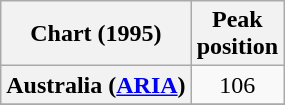<table class="wikitable sortable plainrowheaders">
<tr>
<th>Chart (1995)</th>
<th>Peak<br>position</th>
</tr>
<tr>
<th scope="row">Australia (<a href='#'>ARIA</a>)</th>
<td style="text-align:center;">106</td>
</tr>
<tr>
</tr>
</table>
